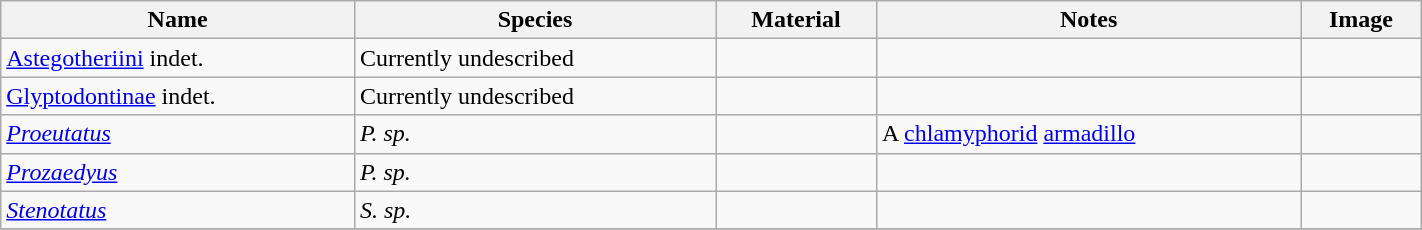<table class="wikitable" align="center" width="75%">
<tr>
<th>Name</th>
<th>Species</th>
<th>Material</th>
<th>Notes</th>
<th>Image</th>
</tr>
<tr>
<td><a href='#'>Astegotheriini</a> indet.</td>
<td>Currently undescribed</td>
<td></td>
<td></td>
<td></td>
</tr>
<tr>
<td><a href='#'>Glyptodontinae</a> indet.</td>
<td>Currently undescribed</td>
<td></td>
<td></td>
<td></td>
</tr>
<tr>
<td><em><a href='#'>Proeutatus</a></em></td>
<td><em>P. sp.</em></td>
<td></td>
<td>A <a href='#'>chlamyphorid</a> <a href='#'>armadillo</a></td>
<td></td>
</tr>
<tr>
<td><em><a href='#'>Prozaedyus</a></em></td>
<td><em>P. sp.</em></td>
<td></td>
<td></td>
<td></td>
</tr>
<tr>
<td><em><a href='#'>Stenotatus</a></em></td>
<td><em>S. sp.</em></td>
<td></td>
<td></td>
<td></td>
</tr>
<tr>
</tr>
</table>
